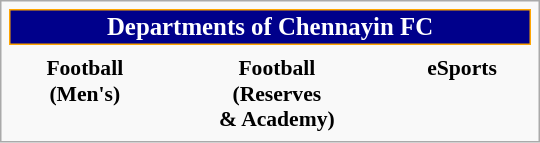<table class="infobox" style="font-size:90%; width:25em; text-align:center">
<tr>
<th colspan=3 style="font-size:115%; background-color:#00008B; color:#FFFFFF; border:1px solid #FFA500;">Departments of Chennayin FC</th>
</tr>
<tr>
<th></th>
<th></th>
<th></th>
</tr>
<tr>
<th>Football<br>(Men's)</th>
<th>Football<br>(Reserves<br>& Academy)</th>
<th>eSports</th>
</tr>
</table>
